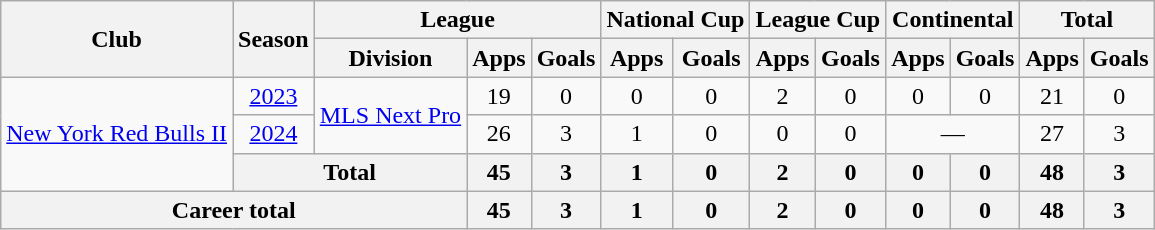<table class="wikitable" style="text-align:center">
<tr>
<th rowspan="2">Club</th>
<th rowspan="2">Season</th>
<th colspan="3">League</th>
<th colspan="2">National Cup </th>
<th colspan="2">League Cup</th>
<th colspan="2">Continental</th>
<th colspan="2">Total</th>
</tr>
<tr>
<th>Division</th>
<th>Apps</th>
<th>Goals</th>
<th>Apps</th>
<th>Goals</th>
<th>Apps</th>
<th>Goals</th>
<th>Apps</th>
<th>Goals</th>
<th>Apps</th>
<th>Goals</th>
</tr>
<tr>
<td rowspan="3"><a href='#'>New York Red Bulls II</a></td>
<td><a href='#'>2023</a></td>
<td rowspan="2"><a href='#'>MLS Next Pro</a></td>
<td>19</td>
<td>0</td>
<td>0</td>
<td>0</td>
<td>2</td>
<td>0</td>
<td>0</td>
<td>0</td>
<td>21</td>
<td>0</td>
</tr>
<tr>
<td><a href='#'>2024</a></td>
<td>26</td>
<td>3</td>
<td>1</td>
<td>0</td>
<td>0</td>
<td>0</td>
<td colspan="2">—</td>
<td>27</td>
<td>3</td>
</tr>
<tr>
<th colspan="2">Total</th>
<th>45</th>
<th>3</th>
<th>1</th>
<th>0</th>
<th>2</th>
<th>0</th>
<th>0</th>
<th>0</th>
<th>48</th>
<th>3</th>
</tr>
<tr>
<th colspan="3">Career total</th>
<th>45</th>
<th>3</th>
<th>1</th>
<th>0</th>
<th>2</th>
<th>0</th>
<th>0</th>
<th>0</th>
<th>48</th>
<th>3</th>
</tr>
</table>
